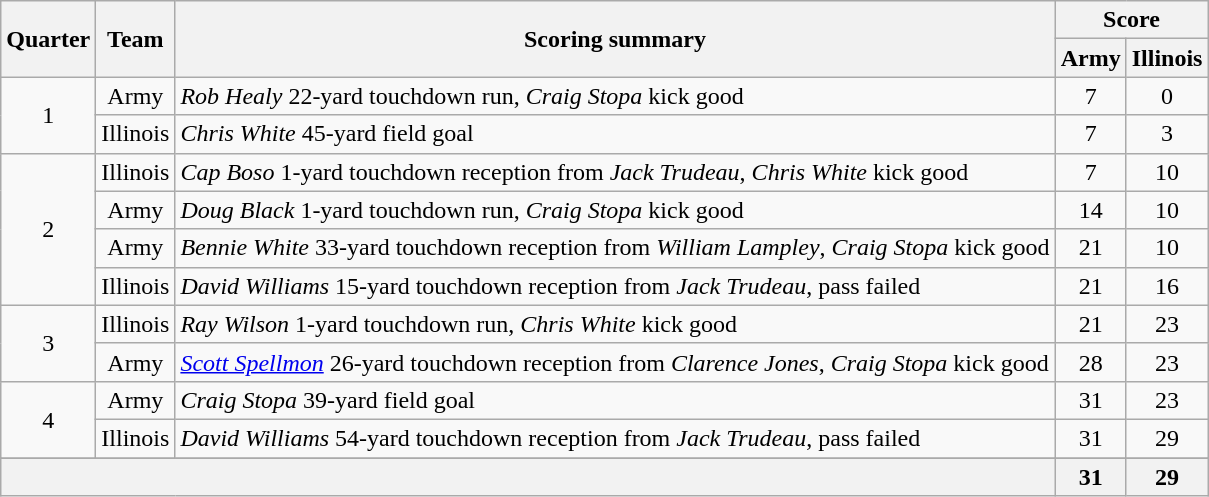<table class="wikitable" style="text-align: center;">
<tr>
<th rowspan=2>Quarter</th>
<th rowspan=2>Team</th>
<th rowspan=2>Scoring summary</th>
<th colspan=2>Score</th>
</tr>
<tr>
<th>Army</th>
<th>Illinois</th>
</tr>
<tr>
<td rowspan=2>1</td>
<td>Army</td>
<td align=left><em>Rob Healy</em> 22-yard touchdown run, <em>Craig Stopa</em> kick good</td>
<td>7</td>
<td>0</td>
</tr>
<tr>
<td>Illinois</td>
<td align=left><em>Chris White</em> 45-yard field goal</td>
<td>7</td>
<td>3</td>
</tr>
<tr>
<td rowspan=4>2</td>
<td>Illinois</td>
<td align=left><em>Cap Boso</em> 1-yard touchdown reception from <em>Jack Trudeau</em>, <em>Chris White</em> kick good</td>
<td>7</td>
<td>10</td>
</tr>
<tr>
<td>Army</td>
<td align=left><em>Doug Black</em> 1-yard touchdown run, <em>Craig Stopa</em> kick good</td>
<td>14</td>
<td>10</td>
</tr>
<tr>
<td>Army</td>
<td align=left><em>Bennie White</em> 33-yard touchdown reception from <em>William Lampley</em>, <em>Craig Stopa</em> kick good</td>
<td>21</td>
<td>10</td>
</tr>
<tr>
<td>Illinois</td>
<td align=left><em>David Williams</em> 15-yard touchdown reception from <em>Jack Trudeau</em>, pass failed</td>
<td>21</td>
<td>16</td>
</tr>
<tr>
<td rowspan=2>3</td>
<td>Illinois</td>
<td align=left><em>Ray Wilson</em> 1-yard touchdown run, <em>Chris White</em> kick good</td>
<td>21</td>
<td>23</td>
</tr>
<tr>
<td>Army</td>
<td align=left><em><a href='#'>Scott Spellmon</a></em> 26-yard touchdown reception from <em>Clarence Jones</em>, <em>Craig Stopa</em> kick good</td>
<td>28</td>
<td>23</td>
</tr>
<tr>
<td rowspan=2>4</td>
<td>Army</td>
<td align=left><em>Craig Stopa</em> 39-yard field goal</td>
<td>31</td>
<td>23</td>
</tr>
<tr>
<td>Illinois</td>
<td align=left><em>David Williams</em> 54-yard touchdown reception from <em>Jack Trudeau</em>, pass failed</td>
<td>31</td>
<td>29</td>
</tr>
<tr>
</tr>
<tr>
<th colspan=3></th>
<th>31</th>
<th>29</th>
</tr>
</table>
